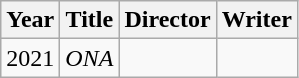<table class="wikitable">
<tr>
<th>Year</th>
<th>Title</th>
<th>Director</th>
<th>Writer</th>
</tr>
<tr>
<td>2021</td>
<td><em>ONA</em></td>
<td></td>
<td></td>
</tr>
</table>
